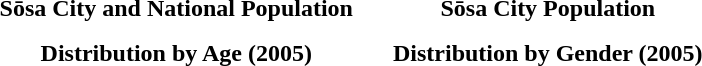<table border="0" cellpadding="5">
<tr align="center">
<th scope="col" width="265">Sōsa City and National Population</th>
<th>Sōsa City Population</th>
</tr>
<tr>
<th scope="col" width="265">Distribution by Age (2005)</th>
<th>Distribution by Gender (2005)</th>
</tr>
</table>
